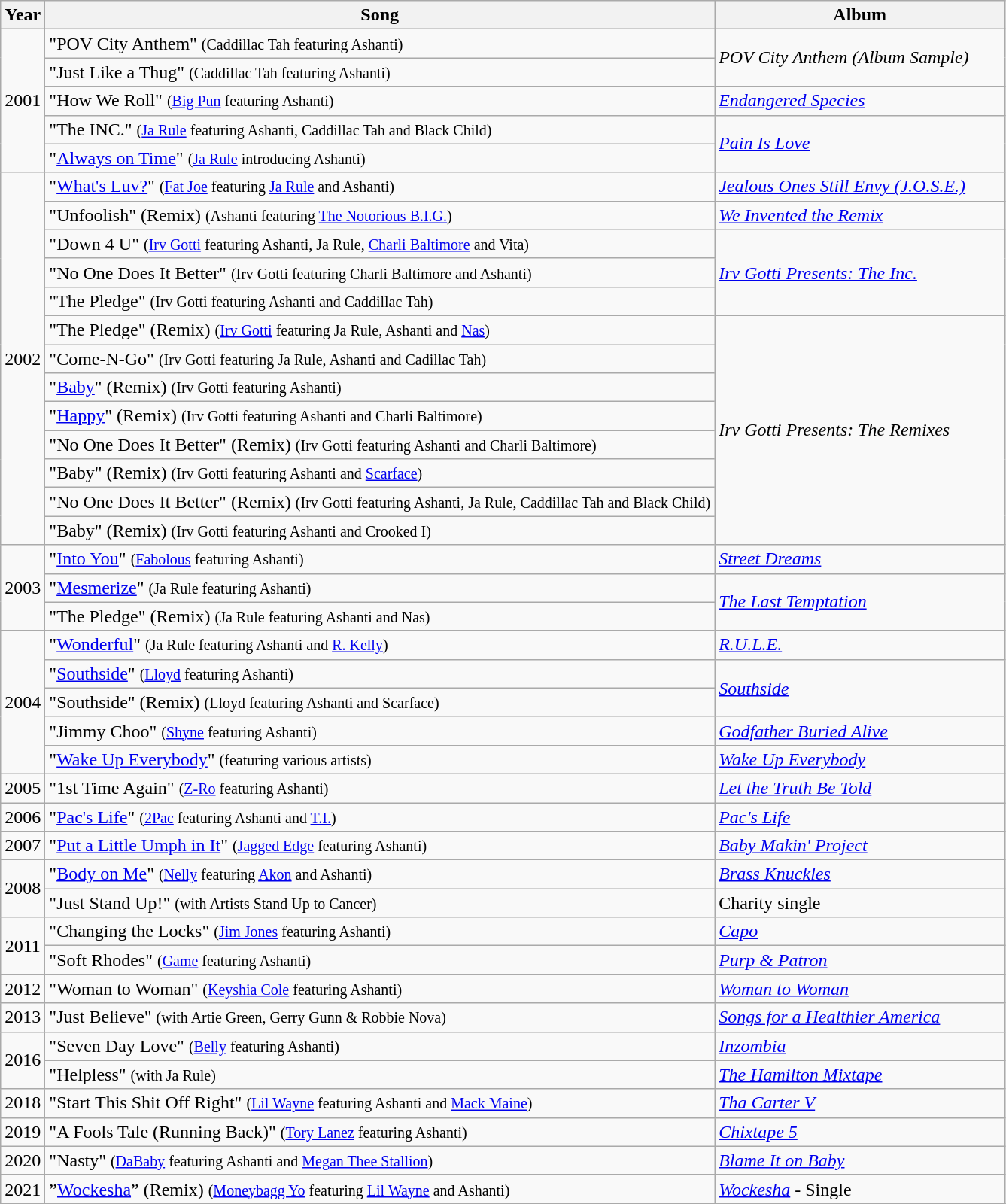<table class="wikitable">
<tr>
<th style="text-align:center; width:20px;">Year</th>
<th style="text-align:center;">Song</th>
<th style="text-align:center; width:250px;">Album</th>
</tr>
<tr>
<td style="text-align:center;" rowspan="5">2001</td>
<td>"POV City Anthem" <small>(Caddillac Tah featuring Ashanti)</small></td>
<td style="text-align:left;" rowspan="2"><em>POV City Anthem (Album Sample)</em></td>
</tr>
<tr>
<td>"Just Like a Thug" <small>(Caddillac Tah featuring Ashanti)</small></td>
</tr>
<tr>
<td>"How We Roll" <small>(<a href='#'>Big Pun</a> featuring Ashanti)</small></td>
<td style="text-align:left;"><em><a href='#'>Endangered Species</a></em></td>
</tr>
<tr>
<td>"The INC." <small>(<a href='#'>Ja Rule</a> featuring Ashanti, Caddillac Tah and Black Child)</small></td>
<td style="text-align:left;" rowspan="2"><em><a href='#'>Pain Is Love</a></em></td>
</tr>
<tr>
<td>"<a href='#'>Always on Time</a>" <small>(<a href='#'>Ja Rule</a> introducing Ashanti)</small></td>
</tr>
<tr>
<td style="text-align:center;" rowspan="13">2002</td>
<td>"<a href='#'>What's Luv?</a>" <small>(<a href='#'>Fat Joe</a> featuring <a href='#'>Ja Rule</a> and Ashanti)</small></td>
<td style="text-align:left;"><em><a href='#'>Jealous Ones Still Envy (J.O.S.E.)</a></em></td>
</tr>
<tr>
<td>"Unfoolish" (Remix) <small>(Ashanti featuring <a href='#'>The Notorious B.I.G.</a>)</small></td>
<td style="text-align:left;"><em><a href='#'>We Invented the Remix</a></em></td>
</tr>
<tr>
<td>"Down 4 U" <small>(<a href='#'>Irv Gotti</a> featuring Ashanti, Ja Rule, <a href='#'>Charli Baltimore</a> and Vita)</small></td>
<td style="text-align:left;" rowspan="3"><em><a href='#'>Irv Gotti Presents: The Inc.</a></em></td>
</tr>
<tr>
<td>"No One Does It Better" <small>(Irv Gotti featuring Charli Baltimore and Ashanti)</small></td>
</tr>
<tr>
<td>"The Pledge" <small>(Irv Gotti featuring Ashanti and Caddillac Tah)</small></td>
</tr>
<tr>
<td>"The Pledge" (Remix) <small>(<a href='#'>Irv Gotti</a> featuring Ja Rule, Ashanti and <a href='#'>Nas</a>)</small></td>
<td style="text-align:left;" rowspan="8"><em>Irv Gotti Presents: The Remixes</em></td>
</tr>
<tr>
<td>"Come-N-Go" <small>(Irv Gotti featuring Ja Rule, Ashanti and Cadillac Tah)</small></td>
</tr>
<tr>
<td>"<a href='#'>Baby</a>" (Remix) <small>(Irv Gotti featuring Ashanti)</small></td>
</tr>
<tr>
<td>"<a href='#'>Happy</a>" (Remix) <small>(Irv Gotti featuring Ashanti and Charli Baltimore)</small></td>
</tr>
<tr>
<td>"No One Does It Better" (Remix) <small>(Irv Gotti featuring Ashanti and Charli Baltimore)</small></td>
</tr>
<tr>
<td>"Baby" (Remix) <small>(Irv Gotti featuring Ashanti and <a href='#'>Scarface</a>)</small></td>
</tr>
<tr>
<td>"No One Does It Better" (Remix) <small>(Irv Gotti featuring Ashanti, Ja Rule, Caddillac Tah and Black Child)</small></td>
</tr>
<tr>
<td>"Baby" (Remix) <small>(Irv Gotti featuring Ashanti and Crooked I)</small></td>
</tr>
<tr>
<td style="text-align:center;" rowspan="3">2003</td>
<td>"<a href='#'>Into You</a>" <small>(<a href='#'>Fabolous</a> featuring Ashanti)</small></td>
<td><em><a href='#'>Street Dreams</a></em></td>
</tr>
<tr>
<td>"<a href='#'>Mesmerize</a>" <small>(Ja Rule featuring Ashanti)</small></td>
<td style="text-align:left;" rowspan="2"><em><a href='#'>The Last Temptation</a></em></td>
</tr>
<tr>
<td>"The Pledge" (Remix) <small>(Ja Rule featuring Ashanti and Nas)</small></td>
</tr>
<tr>
<td style="text-align:center;" rowspan="5">2004</td>
<td>"<a href='#'>Wonderful</a>" <small>(Ja Rule featuring Ashanti and <a href='#'>R. Kelly</a>)</small></td>
<td><em><a href='#'>R.U.L.E.</a></em></td>
</tr>
<tr>
<td>"<a href='#'>Southside</a>" <small>(<a href='#'>Lloyd</a> featuring Ashanti)</small></td>
<td style="text-align:left;" rowspan="2"><em><a href='#'>Southside</a></em></td>
</tr>
<tr>
<td>"Southside" (Remix) <small>(Lloyd featuring Ashanti and Scarface)</small></td>
</tr>
<tr>
<td>"Jimmy Choo" <small>(<a href='#'>Shyne</a> featuring Ashanti)</small></td>
<td><em><a href='#'>Godfather Buried Alive</a></em></td>
</tr>
<tr>
<td>"<a href='#'>Wake Up Everybody</a>" <small>(featuring various artists)</small></td>
<td><em><a href='#'>Wake Up Everybody</a></em></td>
</tr>
<tr>
<td style="text-align:center;">2005</td>
<td>"1st Time Again" <small>(<a href='#'>Z-Ro</a> featuring Ashanti)</small></td>
<td><em><a href='#'>Let the Truth Be Told</a></em></td>
</tr>
<tr>
<td style="text-align:center;">2006</td>
<td>"<a href='#'>Pac's Life</a>" <small>(<a href='#'>2Pac</a> featuring Ashanti and <a href='#'>T.I.</a>)</small></td>
<td><em><a href='#'>Pac's Life</a></em></td>
</tr>
<tr>
<td style="text-align:center;">2007</td>
<td>"<a href='#'>Put a Little Umph in It</a>" <small>(<a href='#'>Jagged Edge</a> featuring Ashanti)</small></td>
<td><em><a href='#'>Baby Makin' Project</a></em></td>
</tr>
<tr>
<td style="text-align:center;" rowspan="2">2008</td>
<td>"<a href='#'>Body on Me</a>" <small>(<a href='#'>Nelly</a> featuring <a href='#'>Akon</a> and Ashanti)</small></td>
<td><em><a href='#'>Brass Knuckles</a></em></td>
</tr>
<tr>
<td>"Just Stand Up!" <small>(with Artists Stand Up to Cancer)</small></td>
<td>Charity single</td>
</tr>
<tr>
<td style="text-align:center;" rowspan="2">2011</td>
<td>"Changing the Locks" <small>(<a href='#'>Jim Jones</a> featuring Ashanti)</small></td>
<td><em><a href='#'>Capo</a></em></td>
</tr>
<tr>
<td>"Soft Rhodes" <small>(<a href='#'>Game</a> featuring Ashanti)</small></td>
<td><em><a href='#'>Purp & Patron</a></em></td>
</tr>
<tr>
<td style="text-align:center;">2012</td>
<td>"Woman to Woman" <small>(<a href='#'>Keyshia Cole</a> featuring Ashanti)</small></td>
<td><em><a href='#'>Woman to Woman</a></em></td>
</tr>
<tr>
<td>2013</td>
<td>"Just Believe" <small>(with Artie Green, Gerry Gunn & Robbie Nova)</small></td>
<td><em><a href='#'>Songs for a Healthier America</a></em></td>
</tr>
<tr>
<td style="text-align:center;" rowspan="2">2016</td>
<td>"Seven Day Love" <small>(<a href='#'>Belly</a> featuring Ashanti)</small></td>
<td><em><a href='#'>Inzombia</a></em></td>
</tr>
<tr>
<td>"Helpless" <small>(with Ja Rule)</small></td>
<td><em><a href='#'>The Hamilton Mixtape</a></em></td>
</tr>
<tr>
<td>2018</td>
<td>"Start This Shit Off Right" <small>(<a href='#'>Lil Wayne</a> featuring Ashanti and <a href='#'>Mack Maine</a>)</small></td>
<td><em><a href='#'>Tha Carter V</a></em></td>
</tr>
<tr>
<td>2019</td>
<td>"A Fools Tale (Running Back)" <small>(<a href='#'>Tory Lanez</a> featuring Ashanti)</small></td>
<td><em><a href='#'>Chixtape 5</a></em></td>
</tr>
<tr>
<td>2020</td>
<td>"Nasty" <small>(<a href='#'>DaBaby</a> featuring Ashanti and <a href='#'>Megan Thee Stallion</a>)</small></td>
<td><em><a href='#'>Blame It on Baby</a></em></td>
</tr>
<tr>
<td>2021</td>
<td>”<a href='#'>Wockesha</a>” (Remix) <small>(<a href='#'>Moneybagg Yo</a> featuring <a href='#'>Lil Wayne</a> and Ashanti)</small></td>
<td><em><a href='#'>Wockesha</a></em> - Single</td>
</tr>
<tr>
</tr>
</table>
